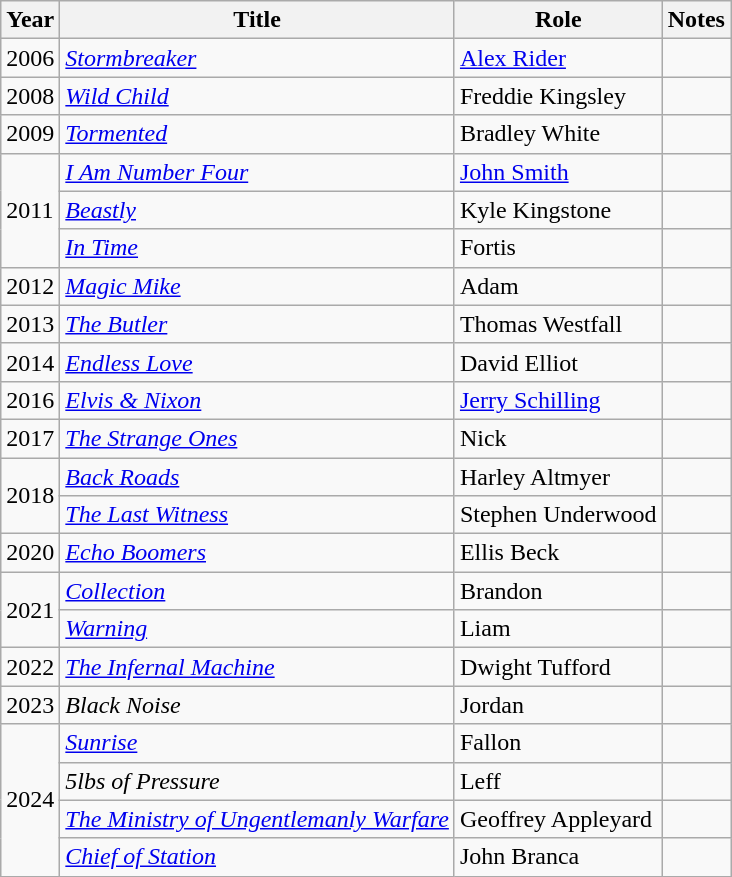<table class="wikitable sortable">
<tr>
<th>Year</th>
<th>Title</th>
<th>Role</th>
<th class="unsortable">Notes</th>
</tr>
<tr>
<td>2006</td>
<td><em><a href='#'>Stormbreaker</a></em></td>
<td><a href='#'>Alex Rider</a></td>
<td></td>
</tr>
<tr>
<td>2008</td>
<td><em><a href='#'>Wild Child</a></em></td>
<td>Freddie Kingsley</td>
<td></td>
</tr>
<tr>
<td>2009</td>
<td><em><a href='#'>Tormented</a></em></td>
<td>Bradley White</td>
<td></td>
</tr>
<tr>
<td rowspan=3>2011</td>
<td><em><a href='#'>I Am Number Four</a></em></td>
<td><a href='#'>John Smith</a></td>
<td></td>
</tr>
<tr>
<td><em><a href='#'>Beastly</a></em></td>
<td>Kyle Kingstone</td>
<td></td>
</tr>
<tr>
<td><em><a href='#'>In Time</a></em></td>
<td>Fortis</td>
<td></td>
</tr>
<tr>
<td>2012</td>
<td><em><a href='#'>Magic Mike</a></em></td>
<td>Adam</td>
<td></td>
</tr>
<tr>
<td>2013</td>
<td data-sort-value="Butler, The"><em><a href='#'>The Butler</a></em></td>
<td>Thomas Westfall</td>
<td></td>
</tr>
<tr>
<td>2014</td>
<td><em><a href='#'>Endless Love</a></em></td>
<td>David Elliot</td>
<td></td>
</tr>
<tr>
<td>2016</td>
<td><em><a href='#'>Elvis & Nixon</a></em></td>
<td><a href='#'>Jerry Schilling</a></td>
<td></td>
</tr>
<tr>
<td>2017</td>
<td data-sort-value="Strange Ones, The"><em><a href='#'>The Strange Ones</a></em></td>
<td>Nick</td>
<td></td>
</tr>
<tr>
<td rowspan=2>2018</td>
<td><em><a href='#'>Back Roads</a></em></td>
<td>Harley Altmyer</td>
<td></td>
</tr>
<tr>
<td data-sort-value="Last Witness, The"><em><a href='#'>The Last Witness</a></em></td>
<td>Stephen Underwood</td>
<td></td>
</tr>
<tr>
<td>2020</td>
<td><em><a href='#'>Echo Boomers</a></em></td>
<td>Ellis Beck</td>
<td></td>
</tr>
<tr>
<td rowspan=2>2021</td>
<td><em><a href='#'>Collection</a></em></td>
<td>Brandon</td>
<td></td>
</tr>
<tr>
<td><em><a href='#'>Warning</a></em></td>
<td>Liam</td>
<td></td>
</tr>
<tr>
<td>2022</td>
<td data-sort-value="Infernal Machine, The"><em><a href='#'>The Infernal Machine</a></em></td>
<td>Dwight Tufford</td>
<td></td>
</tr>
<tr>
<td>2023</td>
<td><em>Black Noise</em></td>
<td>Jordan</td>
<td></td>
</tr>
<tr>
<td rowspan="4">2024</td>
<td><em><a href='#'>Sunrise</a></em></td>
<td>Fallon</td>
<td></td>
</tr>
<tr>
<td><em>5lbs of Pressure</em></td>
<td>Leff</td>
<td></td>
</tr>
<tr>
<td data-sort-value="Ministry of Ungentlemanly Warfare, The"><em><a href='#'>The Ministry of Ungentlemanly Warfare</a></em></td>
<td>Geoffrey Appleyard</td>
<td></td>
</tr>
<tr>
<td><em><a href='#'>Chief of Station</a></em></td>
<td>John Branca</td>
<td><br></td>
</tr>
</table>
